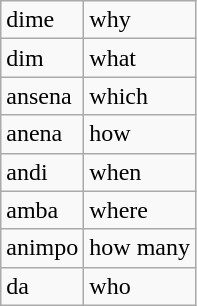<table class="wikitable">
<tr>
<td>dime</td>
<td>why</td>
</tr>
<tr>
<td>dim</td>
<td>what</td>
</tr>
<tr>
<td>ansena</td>
<td>which</td>
</tr>
<tr>
<td>anena</td>
<td>how</td>
</tr>
<tr>
<td>andi</td>
<td>when</td>
</tr>
<tr>
<td>amba</td>
<td>where</td>
</tr>
<tr>
<td>animpo</td>
<td>how many</td>
</tr>
<tr>
<td>da</td>
<td>who</td>
</tr>
</table>
